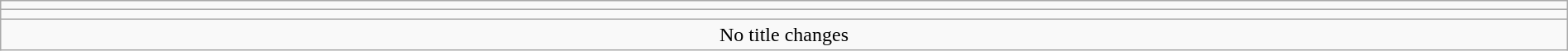<table class="wikitable" style="text-align:center; width:100%;">
<tr>
<td colspan=5></td>
</tr>
<tr>
<td colspan=5><strong></strong></td>
</tr>
<tr>
<td colspan="5">No title changes</td>
</tr>
</table>
